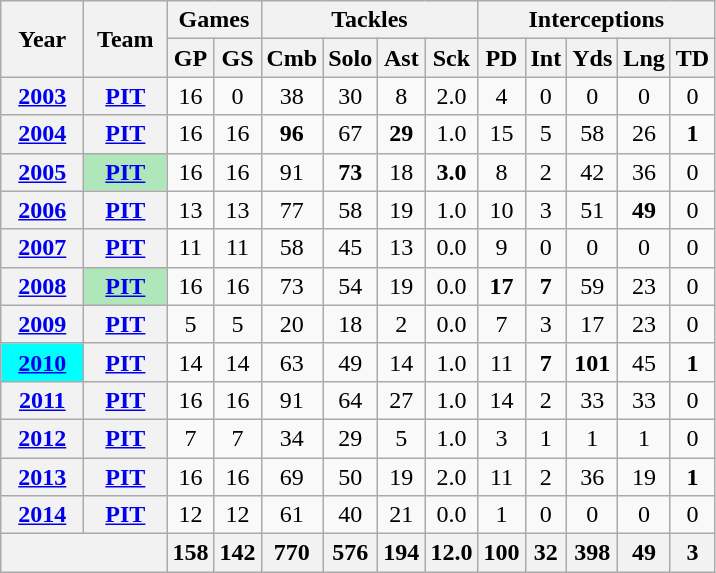<table class= "wikitable" style="text-align:center;">
<tr>
<th rowspan="2">Year</th>
<th rowspan="2">Team</th>
<th colspan="2">Games</th>
<th colspan="4">Tackles</th>
<th colspan="5">Interceptions</th>
</tr>
<tr>
<th>GP</th>
<th>GS</th>
<th>Cmb</th>
<th>Solo</th>
<th>Ast</th>
<th>Sck</th>
<th>PD</th>
<th>Int</th>
<th>Yds</th>
<th>Lng</th>
<th>TD</th>
</tr>
<tr>
<th><a href='#'>2003</a></th>
<th><a href='#'>PIT</a></th>
<td>16</td>
<td>0</td>
<td>38</td>
<td>30</td>
<td>8</td>
<td>2.0</td>
<td>4</td>
<td>0</td>
<td>0</td>
<td>0</td>
<td>0</td>
</tr>
<tr>
<th><a href='#'>2004</a></th>
<th><a href='#'>PIT</a></th>
<td>16</td>
<td>16</td>
<td><strong>96</strong></td>
<td>67</td>
<td><strong>29</strong></td>
<td>1.0</td>
<td>15</td>
<td>5</td>
<td>58</td>
<td>26</td>
<td><strong>1</strong></td>
</tr>
<tr>
<th><a href='#'>2005</a></th>
<th style="background:#afe6ba; width:3em;"><a href='#'>PIT</a></th>
<td>16</td>
<td>16</td>
<td>91</td>
<td><strong>73</strong></td>
<td>18</td>
<td><strong>3.0</strong></td>
<td>8</td>
<td>2</td>
<td>42</td>
<td>36</td>
<td>0</td>
</tr>
<tr>
<th><a href='#'>2006</a></th>
<th><a href='#'>PIT</a></th>
<td>13</td>
<td>13</td>
<td>77</td>
<td>58</td>
<td>19</td>
<td>1.0</td>
<td>10</td>
<td>3</td>
<td>51</td>
<td><strong>49</strong></td>
<td>0</td>
</tr>
<tr>
<th><a href='#'>2007</a></th>
<th><a href='#'>PIT</a></th>
<td>11</td>
<td>11</td>
<td>58</td>
<td>45</td>
<td>13</td>
<td>0.0</td>
<td>9</td>
<td>0</td>
<td>0</td>
<td>0</td>
<td>0</td>
</tr>
<tr>
<th><a href='#'>2008</a></th>
<th style="background:#afe6ba; width:3em;"><a href='#'>PIT</a></th>
<td>16</td>
<td>16</td>
<td>73</td>
<td>54</td>
<td>19</td>
<td>0.0</td>
<td><strong>17</strong></td>
<td><strong>7</strong></td>
<td>59</td>
<td>23</td>
<td>0</td>
</tr>
<tr>
<th><a href='#'>2009</a></th>
<th><a href='#'>PIT</a></th>
<td>5</td>
<td>5</td>
<td>20</td>
<td>18</td>
<td>2</td>
<td>0.0</td>
<td>7</td>
<td>3</td>
<td>17</td>
<td>23</td>
<td>0</td>
</tr>
<tr>
<th style="background:#00ffff; width:3em;"><a href='#'>2010</a></th>
<th><a href='#'>PIT</a></th>
<td>14</td>
<td>14</td>
<td>63</td>
<td>49</td>
<td>14</td>
<td>1.0</td>
<td>11</td>
<td><strong>7</strong></td>
<td><strong>101</strong></td>
<td>45</td>
<td><strong>1</strong></td>
</tr>
<tr>
<th><a href='#'>2011</a></th>
<th><a href='#'>PIT</a></th>
<td>16</td>
<td>16</td>
<td>91</td>
<td>64</td>
<td>27</td>
<td>1.0</td>
<td>14</td>
<td>2</td>
<td>33</td>
<td>33</td>
<td>0</td>
</tr>
<tr>
<th><a href='#'>2012</a></th>
<th><a href='#'>PIT</a></th>
<td>7</td>
<td>7</td>
<td>34</td>
<td>29</td>
<td>5</td>
<td>1.0</td>
<td>3</td>
<td>1</td>
<td>1</td>
<td>1</td>
<td>0</td>
</tr>
<tr>
<th><a href='#'>2013</a></th>
<th><a href='#'>PIT</a></th>
<td>16</td>
<td>16</td>
<td>69</td>
<td>50</td>
<td>19</td>
<td>2.0</td>
<td>11</td>
<td>2</td>
<td>36</td>
<td>19</td>
<td><strong>1</strong></td>
</tr>
<tr>
<th><a href='#'>2014</a></th>
<th><a href='#'>PIT</a></th>
<td>12</td>
<td>12</td>
<td>61</td>
<td>40</td>
<td>21</td>
<td>0.0</td>
<td>1</td>
<td>0</td>
<td>0</td>
<td>0</td>
<td>0</td>
</tr>
<tr>
<th colspan="2"></th>
<th>158</th>
<th>142</th>
<th>770</th>
<th>576</th>
<th>194</th>
<th>12.0</th>
<th>100</th>
<th>32</th>
<th>398</th>
<th>49</th>
<th>3</th>
</tr>
</table>
